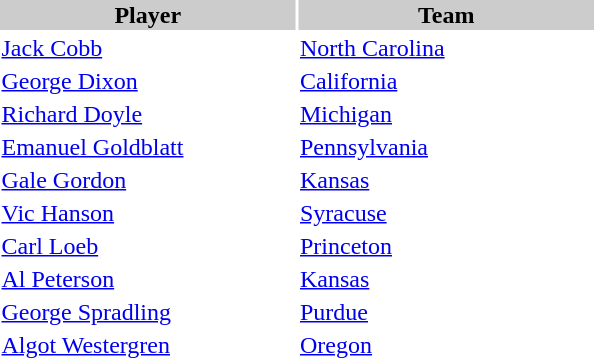<table style="width:400px" "border:'1' 'solid' 'gray'">
<tr>
<th bgcolor="#CCCCCC" style="width:50%">Player</th>
<th bgcolor="#CCCCCC" style="width:50%">Team</th>
</tr>
<tr>
<td><a href='#'>Jack Cobb</a></td>
<td><a href='#'>North Carolina</a></td>
</tr>
<tr>
<td><a href='#'>George Dixon</a></td>
<td><a href='#'>California</a></td>
</tr>
<tr>
<td><a href='#'>Richard Doyle</a></td>
<td><a href='#'>Michigan</a></td>
</tr>
<tr>
<td><a href='#'>Emanuel Goldblatt</a></td>
<td><a href='#'>Pennsylvania</a></td>
</tr>
<tr>
<td><a href='#'>Gale Gordon</a></td>
<td><a href='#'>Kansas</a></td>
</tr>
<tr>
<td><a href='#'>Vic Hanson</a></td>
<td><a href='#'>Syracuse</a></td>
</tr>
<tr>
<td><a href='#'>Carl Loeb</a></td>
<td><a href='#'>Princeton</a></td>
</tr>
<tr>
<td><a href='#'>Al Peterson</a></td>
<td><a href='#'>Kansas</a></td>
</tr>
<tr>
<td><a href='#'>George Spradling</a></td>
<td><a href='#'>Purdue</a></td>
</tr>
<tr>
<td><a href='#'>Algot Westergren</a></td>
<td><a href='#'>Oregon</a></td>
</tr>
</table>
